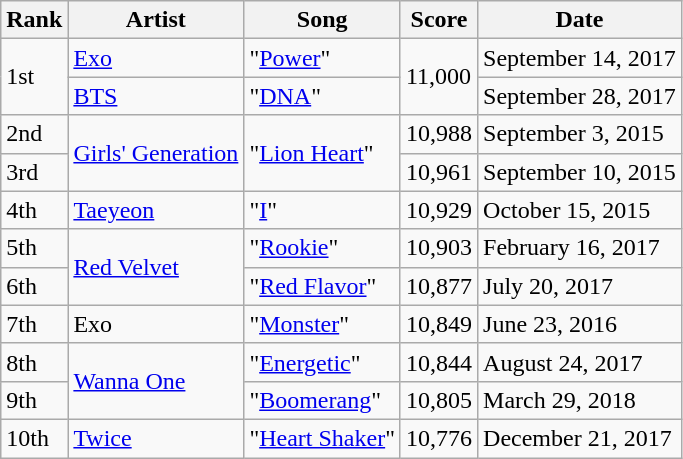<table class="wikitable">
<tr>
<th style=text-align:center>Rank</th>
<th style=text-align:center>Artist</th>
<th style=text-align:center>Song</th>
<th style=text-align:center>Score</th>
<th style=text-align:center>Date</th>
</tr>
<tr>
<td rowspan="2">1st</td>
<td><a href='#'>Exo</a></td>
<td>"<a href='#'>Power</a>"</td>
<td rowspan="2">11,000</td>
<td>September 14, 2017</td>
</tr>
<tr>
<td><a href='#'>BTS</a></td>
<td>"<a href='#'>DNA</a>"</td>
<td>September 28, 2017</td>
</tr>
<tr>
<td>2nd</td>
<td rowspan="2"><a href='#'>Girls' Generation</a></td>
<td rowspan="2">"<a href='#'>Lion Heart</a>"</td>
<td>10,988</td>
<td>September 3, 2015</td>
</tr>
<tr>
<td>3rd</td>
<td>10,961</td>
<td>September 10, 2015</td>
</tr>
<tr>
<td>4th</td>
<td><a href='#'>Taeyeon</a></td>
<td>"<a href='#'>I</a>"</td>
<td>10,929</td>
<td>October 15, 2015</td>
</tr>
<tr>
<td>5th</td>
<td rowspan="2"><a href='#'>Red Velvet</a></td>
<td>"<a href='#'>Rookie</a>"</td>
<td>10,903</td>
<td>February 16, 2017</td>
</tr>
<tr>
<td>6th</td>
<td>"<a href='#'>Red Flavor</a>"</td>
<td>10,877</td>
<td>July 20, 2017</td>
</tr>
<tr>
<td>7th</td>
<td>Exo</td>
<td>"<a href='#'>Monster</a>"</td>
<td>10,849</td>
<td>June 23, 2016</td>
</tr>
<tr>
<td>8th</td>
<td rowspan="2"><a href='#'>Wanna One</a></td>
<td>"<a href='#'>Energetic</a>"</td>
<td>10,844</td>
<td>August 24, 2017</td>
</tr>
<tr>
<td>9th</td>
<td>"<a href='#'>Boomerang</a>"</td>
<td>10,805</td>
<td>March 29, 2018</td>
</tr>
<tr>
<td>10th</td>
<td><a href='#'>Twice</a></td>
<td>"<a href='#'>Heart Shaker</a>"</td>
<td>10,776</td>
<td>December 21, 2017</td>
</tr>
</table>
